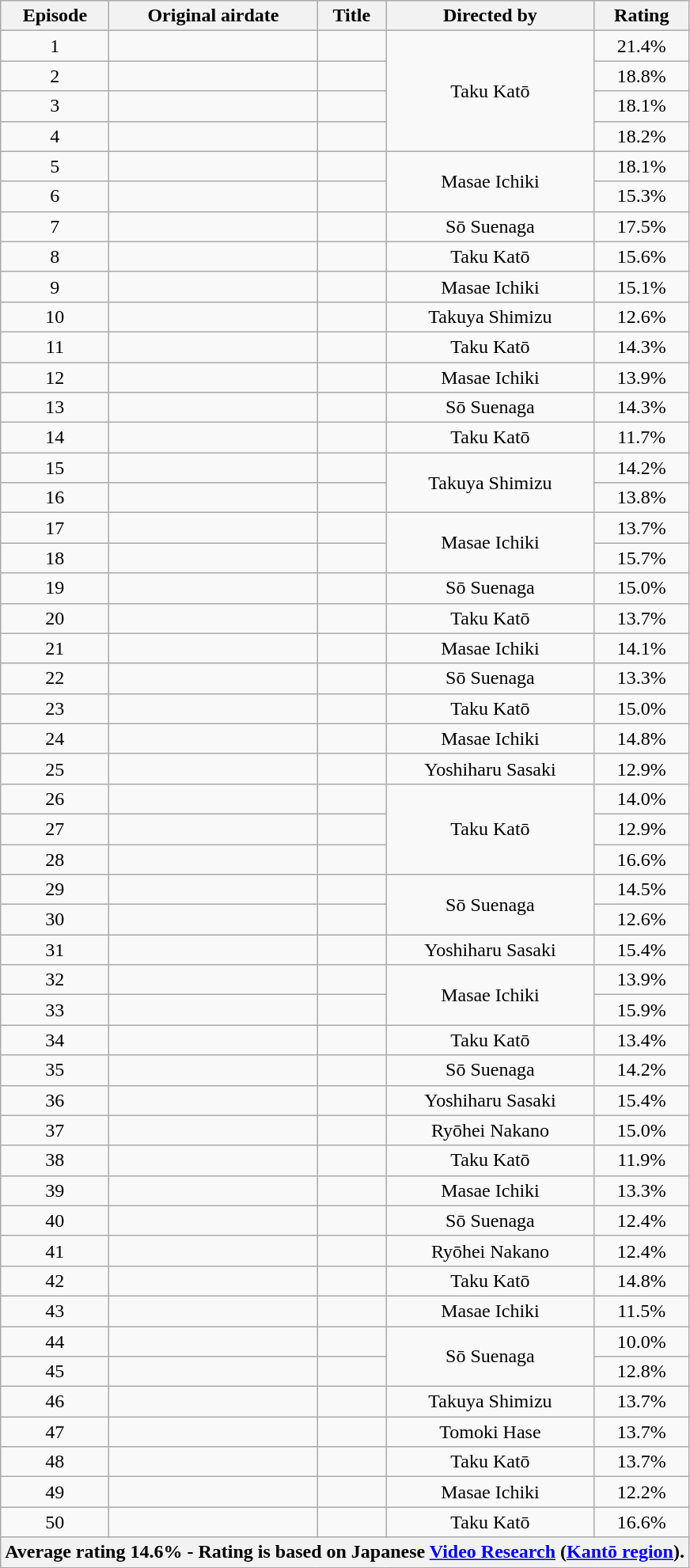<table class="wikitable" style="text-align: center;">
<tr>
<th>Episode</th>
<th>Original airdate</th>
<th>Title</th>
<th>Directed by</th>
<th>Rating</th>
</tr>
<tr>
<td>1</td>
<td></td>
<td></td>
<td rowspan="4">Taku Katō</td>
<td><span>21.4%</span></td>
</tr>
<tr>
<td>2</td>
<td></td>
<td></td>
<td>18.8%</td>
</tr>
<tr>
<td>3</td>
<td></td>
<td></td>
<td>18.1%</td>
</tr>
<tr>
<td>4</td>
<td></td>
<td></td>
<td>18.2%</td>
</tr>
<tr>
<td>5</td>
<td></td>
<td></td>
<td rowspan="2">Masae Ichiki</td>
<td>18.1%</td>
</tr>
<tr>
<td>6</td>
<td></td>
<td></td>
<td>15.3%</td>
</tr>
<tr>
<td>7</td>
<td></td>
<td></td>
<td>Sō Suenaga</td>
<td>17.5%</td>
</tr>
<tr>
<td>8</td>
<td></td>
<td></td>
<td>Taku Katō</td>
<td>15.6%</td>
</tr>
<tr>
<td>9</td>
<td></td>
<td></td>
<td>Masae Ichiki</td>
<td>15.1%</td>
</tr>
<tr>
<td>10</td>
<td></td>
<td></td>
<td>Takuya Shimizu</td>
<td>12.6%</td>
</tr>
<tr>
<td>11</td>
<td></td>
<td></td>
<td>Taku Katō</td>
<td>14.3%</td>
</tr>
<tr>
<td>12</td>
<td></td>
<td></td>
<td>Masae Ichiki</td>
<td>13.9%</td>
</tr>
<tr>
<td>13</td>
<td></td>
<td></td>
<td>Sō Suenaga</td>
<td>14.3%</td>
</tr>
<tr>
<td>14</td>
<td></td>
<td></td>
<td>Taku Katō</td>
<td>11.7%</td>
</tr>
<tr>
<td>15</td>
<td></td>
<td></td>
<td rowspan="2">Takuya Shimizu</td>
<td>14.2%</td>
</tr>
<tr>
<td>16</td>
<td></td>
<td></td>
<td>13.8%</td>
</tr>
<tr>
<td>17</td>
<td></td>
<td></td>
<td rowspan="2">Masae Ichiki</td>
<td>13.7%</td>
</tr>
<tr>
<td>18</td>
<td></td>
<td></td>
<td>15.7%</td>
</tr>
<tr>
<td>19</td>
<td></td>
<td></td>
<td>Sō Suenaga</td>
<td>15.0%</td>
</tr>
<tr>
<td>20</td>
<td></td>
<td></td>
<td>Taku Katō</td>
<td>13.7%</td>
</tr>
<tr>
<td>21</td>
<td></td>
<td></td>
<td>Masae Ichiki</td>
<td>14.1%</td>
</tr>
<tr>
<td>22</td>
<td></td>
<td></td>
<td>Sō Suenaga</td>
<td>13.3%</td>
</tr>
<tr>
<td>23</td>
<td></td>
<td></td>
<td>Taku Katō</td>
<td>15.0%</td>
</tr>
<tr>
<td>24</td>
<td></td>
<td></td>
<td>Masae Ichiki</td>
<td>14.8%</td>
</tr>
<tr>
<td>25</td>
<td></td>
<td></td>
<td>Yoshiharu Sasaki</td>
<td>12.9%</td>
</tr>
<tr>
<td>26</td>
<td></td>
<td></td>
<td rowspan="3">Taku Katō</td>
<td>14.0%</td>
</tr>
<tr>
<td>27</td>
<td></td>
<td></td>
<td>12.9%</td>
</tr>
<tr>
<td>28</td>
<td></td>
<td></td>
<td>16.6%</td>
</tr>
<tr>
<td>29</td>
<td></td>
<td></td>
<td rowspan="2">Sō Suenaga</td>
<td>14.5%</td>
</tr>
<tr>
<td>30</td>
<td></td>
<td></td>
<td>12.6%</td>
</tr>
<tr>
<td>31</td>
<td></td>
<td></td>
<td>Yoshiharu Sasaki</td>
<td>15.4%</td>
</tr>
<tr>
<td>32</td>
<td></td>
<td></td>
<td rowspan="2">Masae Ichiki</td>
<td>13.9%</td>
</tr>
<tr>
<td>33</td>
<td></td>
<td></td>
<td>15.9%</td>
</tr>
<tr>
<td>34</td>
<td></td>
<td></td>
<td>Taku Katō</td>
<td>13.4%</td>
</tr>
<tr>
<td>35</td>
<td></td>
<td></td>
<td>Sō Suenaga</td>
<td>14.2%</td>
</tr>
<tr>
<td>36</td>
<td></td>
<td></td>
<td>Yoshiharu Sasaki</td>
<td>15.4%</td>
</tr>
<tr>
<td>37</td>
<td></td>
<td></td>
<td>Ryōhei Nakano</td>
<td>15.0%</td>
</tr>
<tr>
<td>38</td>
<td></td>
<td></td>
<td>Taku Katō</td>
<td>11.9%</td>
</tr>
<tr>
<td>39</td>
<td></td>
<td></td>
<td>Masae Ichiki</td>
<td>13.3%</td>
</tr>
<tr>
<td>40</td>
<td></td>
<td></td>
<td>Sō Suenaga</td>
<td>12.4%</td>
</tr>
<tr>
<td>41</td>
<td></td>
<td></td>
<td>Ryōhei Nakano</td>
<td>12.4%</td>
</tr>
<tr>
<td>42</td>
<td></td>
<td></td>
<td>Taku Katō</td>
<td>14.8%</td>
</tr>
<tr>
<td>43</td>
<td></td>
<td></td>
<td>Masae Ichiki</td>
<td>11.5%</td>
</tr>
<tr>
<td>44</td>
<td></td>
<td></td>
<td rowspan="2">Sō Suenaga</td>
<td><span>10.0%</span></td>
</tr>
<tr>
<td>45</td>
<td></td>
<td></td>
<td>12.8%</td>
</tr>
<tr>
<td>46</td>
<td></td>
<td></td>
<td>Takuya Shimizu</td>
<td>13.7%</td>
</tr>
<tr>
<td>47</td>
<td></td>
<td></td>
<td>Tomoki Hase</td>
<td>13.7%</td>
</tr>
<tr>
<td>48</td>
<td></td>
<td></td>
<td>Taku Katō</td>
<td>13.7%</td>
</tr>
<tr>
<td>49</td>
<td></td>
<td></td>
<td>Masae Ichiki</td>
<td>12.2%</td>
</tr>
<tr>
<td>50</td>
<td></td>
<td></td>
<td>Taku Katō</td>
<td>16.6%</td>
</tr>
<tr>
<th colspan="5">Average rating 14.6% - Rating is based on Japanese <a href='#'>Video Research</a> (<a href='#'>Kantō region</a>).</th>
</tr>
</table>
